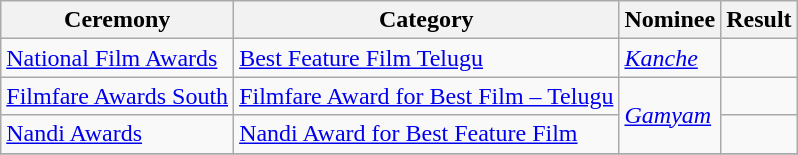<table class="wikitable">
<tr>
<th>Ceremony</th>
<th>Category</th>
<th>Nominee</th>
<th>Result</th>
</tr>
<tr>
<td><a href='#'>National Film Awards</a></td>
<td><a href='#'>Best Feature Film Telugu</a></td>
<td><em><a href='#'>Kanche</a></em></td>
<td></td>
</tr>
<tr>
<td><a href='#'>Filmfare Awards South</a></td>
<td><a href='#'>Filmfare Award for Best Film – Telugu</a></td>
<td rowspan="2"><em><a href='#'>Gamyam</a></em></td>
<td></td>
</tr>
<tr>
<td><a href='#'>Nandi Awards</a></td>
<td><a href='#'>Nandi Award for Best Feature Film</a></td>
<td></td>
</tr>
<tr>
</tr>
</table>
